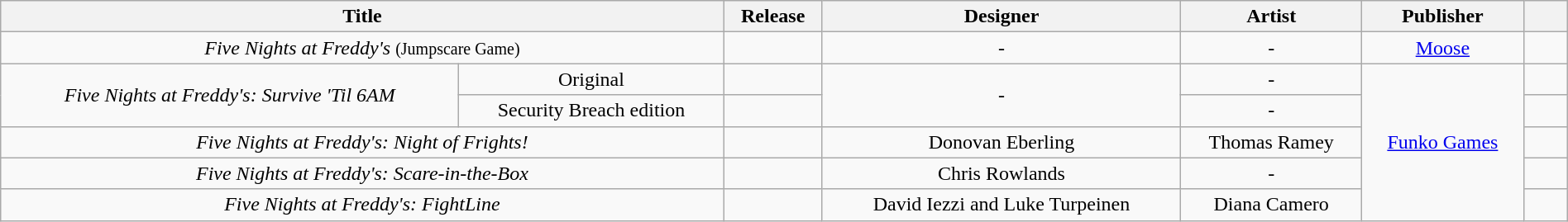<table class="wikitable plainrowheaders sortable" style="text-align:center" border="1" width="100%">
<tr>
<th colspan="2" scope="col">Title</th>
<th scope="col">Release</th>
<th scope="col">Designer</th>
<th scope="col">Artist</th>
<th scope="col">Publisher</th>
<th scope="col" style="width:28px"></th>
</tr>
<tr>
<td colspan="2"><em>Five Nights at Freddy's</em> <small>(Jumpscare Game)</small></td>
<td></td>
<td>-</td>
<td>-</td>
<td><a href='#'>Moose</a></td>
<td></td>
</tr>
<tr>
<td rowspan="2"><em>Five Nights at Freddy's: Survive 'Til 6AM</em></td>
<td>Original</td>
<td></td>
<td rowspan="2">-</td>
<td>-</td>
<td rowspan="5"><a href='#'>Funko Games</a></td>
<td></td>
</tr>
<tr>
<td>Security Breach edition</td>
<td></td>
<td>-</td>
</tr>
<tr>
<td colspan="2"><em>Five Nights at Freddy's: Night of Frights!</em></td>
<td></td>
<td>Donovan Eberling</td>
<td>Thomas Ramey</td>
<td></td>
</tr>
<tr>
<td colspan="2"><em>Five Nights at Freddy's: Scare-in-the-Box</em></td>
<td></td>
<td>Chris Rowlands</td>
<td>-</td>
<td></td>
</tr>
<tr>
<td colspan="2"><em>Five Nights at Freddy's: FightLine</em></td>
<td></td>
<td>David Iezzi and Luke Turpeinen</td>
<td>Diana Camero</td>
<td></td>
</tr>
</table>
